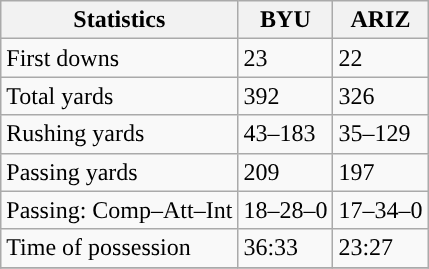<table class="wikitable" style="float: left;">
<tr>
<th>Statistics</th>
<th>BYU</th>
<th>ARIZ</th>
</tr>
<tr>
<td>First downs</td>
<td>23</td>
<td>22</td>
</tr>
<tr>
<td>Total yards</td>
<td>392</td>
<td>326</td>
</tr>
<tr>
<td>Rushing yards</td>
<td>43–183</td>
<td>35–129</td>
</tr>
<tr>
<td>Passing yards</td>
<td>209</td>
<td>197</td>
</tr>
<tr>
<td>Passing: Comp–Att–Int</td>
<td>18–28–0</td>
<td>17–34–0</td>
</tr>
<tr>
<td>Time of possession</td>
<td>36:33</td>
<td>23:27</td>
</tr>
<tr>
</tr>
</table>
